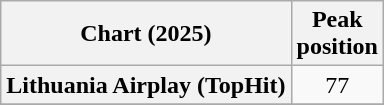<table class="wikitable plainrowheaders" style="text-align:center">
<tr>
<th scope="col">Chart (2025)</th>
<th scope="col">Peak<br>position</th>
</tr>
<tr>
<th scope="row">Lithuania Airplay (TopHit)</th>
<td>77</td>
</tr>
<tr>
</tr>
</table>
